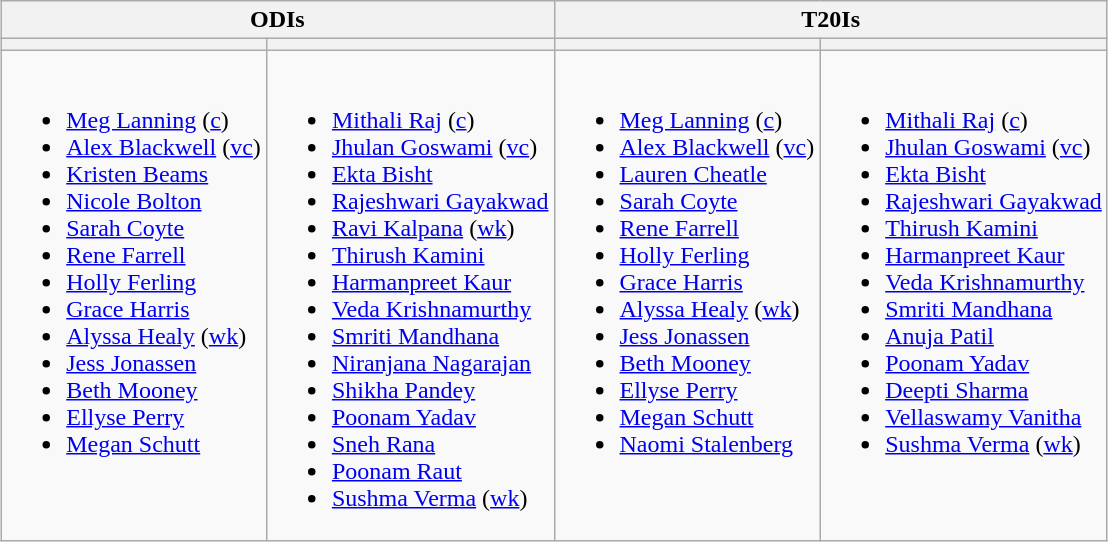<table class="wikitable" style="text-align:left; margin:auto">
<tr>
<th colspan=2>ODIs</th>
<th colspan=2>T20Is</th>
</tr>
<tr>
<th></th>
<th></th>
<th></th>
<th></th>
</tr>
<tr style="vertical-align:top">
<td><br><ul><li><a href='#'>Meg Lanning</a> (<a href='#'>c</a>)</li><li><a href='#'>Alex Blackwell</a> (<a href='#'>vc</a>)</li><li><a href='#'>Kristen Beams</a></li><li><a href='#'>Nicole Bolton</a></li><li><a href='#'>Sarah Coyte</a></li><li><a href='#'>Rene Farrell</a></li><li><a href='#'>Holly Ferling</a></li><li><a href='#'>Grace Harris</a></li><li><a href='#'>Alyssa Healy</a> (<a href='#'>wk</a>)</li><li><a href='#'>Jess Jonassen</a></li><li><a href='#'>Beth Mooney</a></li><li><a href='#'>Ellyse Perry</a></li><li><a href='#'>Megan Schutt</a></li></ul></td>
<td><br><ul><li><a href='#'>Mithali Raj</a> (<a href='#'>c</a>)</li><li><a href='#'>Jhulan Goswami</a> (<a href='#'>vc</a>)</li><li><a href='#'>Ekta Bisht</a></li><li><a href='#'>Rajeshwari Gayakwad</a></li><li><a href='#'>Ravi Kalpana</a> (<a href='#'>wk</a>)</li><li><a href='#'>Thirush Kamini</a></li><li><a href='#'>Harmanpreet Kaur</a></li><li><a href='#'>Veda Krishnamurthy</a></li><li><a href='#'>Smriti Mandhana</a></li><li><a href='#'>Niranjana Nagarajan</a></li><li><a href='#'>Shikha Pandey</a></li><li><a href='#'>Poonam Yadav</a></li><li><a href='#'>Sneh Rana</a></li><li><a href='#'>Poonam Raut</a></li><li><a href='#'>Sushma Verma</a> (<a href='#'>wk</a>)</li></ul></td>
<td><br><ul><li><a href='#'>Meg Lanning</a> (<a href='#'>c</a>)</li><li><a href='#'>Alex Blackwell</a> (<a href='#'>vc</a>)</li><li><a href='#'>Lauren Cheatle</a></li><li><a href='#'>Sarah Coyte</a></li><li><a href='#'>Rene Farrell</a></li><li><a href='#'>Holly Ferling</a></li><li><a href='#'>Grace Harris</a></li><li><a href='#'>Alyssa Healy</a> (<a href='#'>wk</a>)</li><li><a href='#'>Jess Jonassen</a></li><li><a href='#'>Beth Mooney</a></li><li><a href='#'>Ellyse Perry</a></li><li><a href='#'>Megan Schutt</a></li><li><a href='#'>Naomi Stalenberg</a></li></ul></td>
<td><br><ul><li><a href='#'>Mithali Raj</a> (<a href='#'>c</a>)</li><li><a href='#'>Jhulan Goswami</a> (<a href='#'>vc</a>)</li><li><a href='#'>Ekta Bisht</a></li><li><a href='#'>Rajeshwari Gayakwad</a></li><li><a href='#'>Thirush Kamini</a></li><li><a href='#'>Harmanpreet Kaur</a></li><li><a href='#'>Veda Krishnamurthy</a></li><li><a href='#'>Smriti Mandhana</a></li><li><a href='#'>Anuja Patil</a></li><li><a href='#'>Poonam Yadav</a></li><li><a href='#'>Deepti Sharma</a></li><li><a href='#'>Vellaswamy Vanitha</a></li><li><a href='#'>Sushma Verma</a> (<a href='#'>wk</a>)</li></ul></td>
</tr>
</table>
